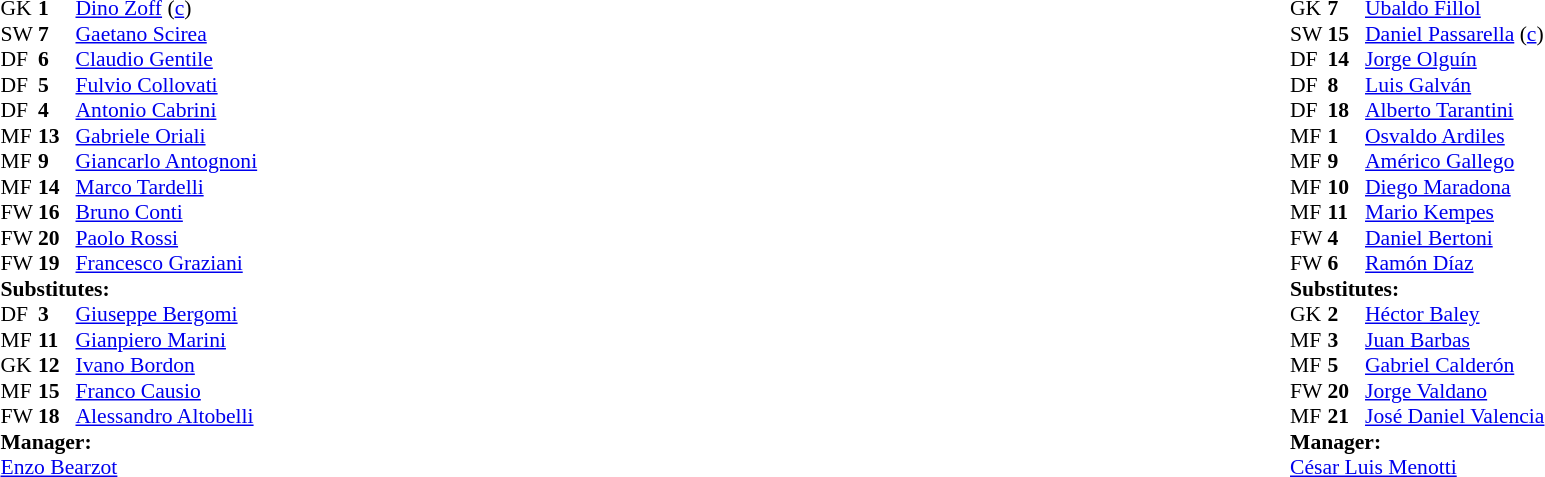<table width="100%">
<tr>
<td valign="top" width="50%"><br><table style="font-size: 90%" cellspacing="0" cellpadding="0">
<tr>
<th width="25"></th>
<th width="25"></th>
</tr>
<tr>
<td>GK</td>
<td><strong>1</strong></td>
<td><a href='#'>Dino Zoff</a> (<a href='#'>c</a>)</td>
</tr>
<tr>
<td>SW</td>
<td><strong>7</strong></td>
<td><a href='#'>Gaetano Scirea</a></td>
</tr>
<tr>
<td>DF</td>
<td><strong>6</strong></td>
<td><a href='#'>Claudio Gentile</a></td>
<td></td>
</tr>
<tr>
<td>DF</td>
<td><strong>5</strong></td>
<td><a href='#'>Fulvio Collovati</a></td>
</tr>
<tr>
<td>DF</td>
<td><strong>4</strong></td>
<td><a href='#'>Antonio Cabrini</a></td>
</tr>
<tr>
<td>MF</td>
<td><strong>13</strong></td>
<td><a href='#'>Gabriele Oriali</a></td>
<td></td>
<td></td>
</tr>
<tr>
<td>MF</td>
<td><strong>9</strong></td>
<td><a href='#'>Giancarlo Antognoni</a></td>
</tr>
<tr>
<td>MF</td>
<td><strong>14</strong></td>
<td><a href='#'>Marco Tardelli</a></td>
</tr>
<tr>
<td>FW</td>
<td><strong>16</strong></td>
<td><a href='#'>Bruno Conti</a></td>
</tr>
<tr>
<td>FW</td>
<td><strong>20</strong></td>
<td><a href='#'>Paolo Rossi</a></td>
<td></td>
<td></td>
</tr>
<tr>
<td>FW</td>
<td><strong>19</strong></td>
<td><a href='#'>Francesco Graziani</a></td>
</tr>
<tr>
<td colspan=3><strong>Substitutes:</strong></td>
</tr>
<tr>
<td>DF</td>
<td><strong>3</strong></td>
<td><a href='#'>Giuseppe Bergomi</a></td>
</tr>
<tr>
<td>MF</td>
<td><strong>11</strong></td>
<td><a href='#'>Gianpiero Marini</a></td>
<td></td>
<td></td>
</tr>
<tr>
<td>GK</td>
<td><strong>12</strong></td>
<td><a href='#'>Ivano Bordon</a></td>
</tr>
<tr>
<td>MF</td>
<td><strong>15</strong></td>
<td><a href='#'>Franco Causio</a></td>
</tr>
<tr>
<td>FW</td>
<td><strong>18</strong></td>
<td><a href='#'>Alessandro Altobelli</a></td>
<td></td>
<td></td>
</tr>
<tr>
<td colspan=3><strong>Manager:</strong></td>
</tr>
<tr>
<td colspan=3><a href='#'>Enzo Bearzot</a></td>
</tr>
</table>
</td>
<td valign="top" width="50%"><br><table style="font-size: 90%" cellspacing="0" cellpadding="0" align="center">
<tr>
<th width=25></th>
<th width=25></th>
</tr>
<tr>
<td>GK</td>
<td><strong>7</strong></td>
<td><a href='#'>Ubaldo Fillol</a></td>
</tr>
<tr>
<td>SW</td>
<td><strong>15</strong></td>
<td><a href='#'>Daniel Passarella</a> (<a href='#'>c</a>)</td>
</tr>
<tr>
<td>DF</td>
<td><strong>14</strong></td>
<td><a href='#'>Jorge Olguín</a></td>
</tr>
<tr>
<td>DF</td>
<td><strong>8</strong></td>
<td><a href='#'>Luis Galván</a></td>
</tr>
<tr>
<td>DF</td>
<td><strong>18</strong></td>
<td><a href='#'>Alberto Tarantini</a></td>
</tr>
<tr>
<td>MF</td>
<td><strong>1</strong></td>
<td><a href='#'>Osvaldo Ardiles</a></td>
<td></td>
</tr>
<tr>
<td>MF</td>
<td><strong>9</strong></td>
<td><a href='#'>Américo Gallego</a></td>
<td></td>
</tr>
<tr>
<td>MF</td>
<td><strong>10</strong></td>
<td><a href='#'>Diego Maradona</a></td>
<td></td>
</tr>
<tr>
<td>MF</td>
<td><strong>11</strong></td>
<td><a href='#'>Mario Kempes</a></td>
<td></td>
<td></td>
</tr>
<tr>
<td>FW</td>
<td><strong>4</strong></td>
<td><a href='#'>Daniel Bertoni</a></td>
</tr>
<tr>
<td>FW</td>
<td><strong>6</strong></td>
<td><a href='#'>Ramón Díaz</a></td>
<td></td>
<td></td>
</tr>
<tr>
<td colspan=3><strong>Substitutes:</strong></td>
</tr>
<tr>
<td>GK</td>
<td><strong>2</strong></td>
<td><a href='#'>Héctor Baley</a></td>
</tr>
<tr>
<td>MF</td>
<td><strong>3</strong></td>
<td><a href='#'>Juan Barbas</a></td>
</tr>
<tr>
<td>MF</td>
<td><strong>5</strong></td>
<td><a href='#'>Gabriel Calderón</a></td>
<td></td>
<td></td>
</tr>
<tr>
<td>FW</td>
<td><strong>20</strong></td>
<td><a href='#'>Jorge Valdano</a></td>
</tr>
<tr>
<td>MF</td>
<td><strong>21</strong></td>
<td><a href='#'>José Daniel Valencia</a></td>
<td></td>
<td></td>
</tr>
<tr>
<td colspan=3><strong>Manager:</strong></td>
</tr>
<tr>
<td colspan=4><a href='#'>César Luis Menotti</a></td>
</tr>
</table>
</td>
</tr>
</table>
